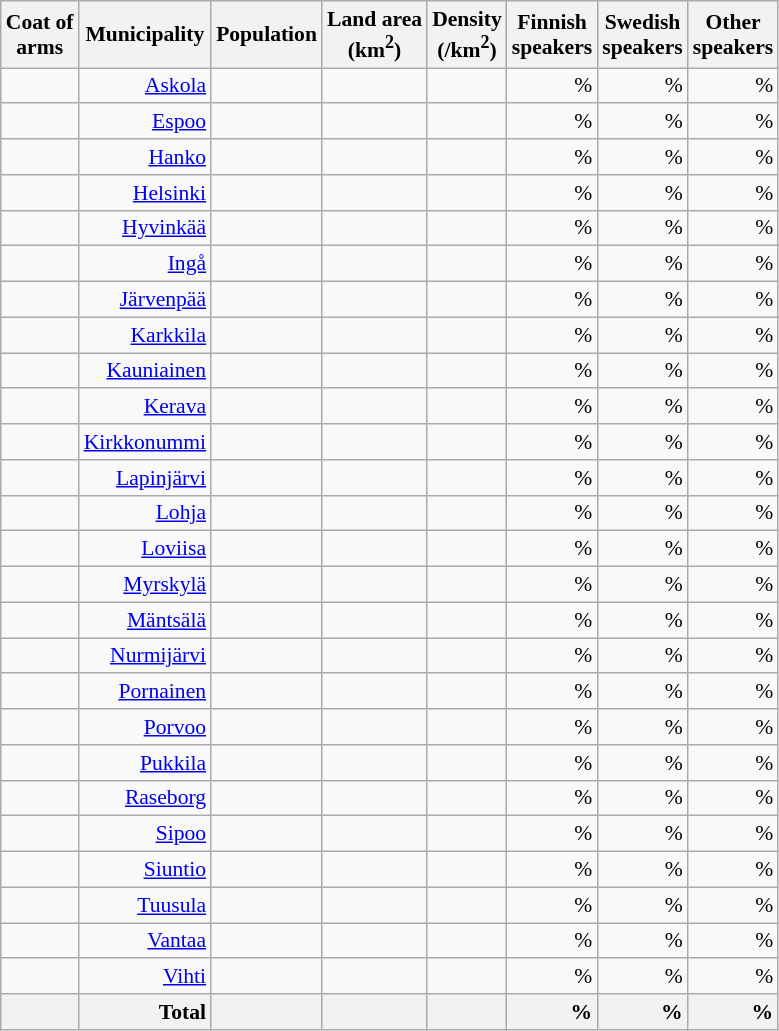<table class="wikitable sortable" style="font-size: 90%; text-align: right; line-height: normal">
<tr>
<th class="unsortable">Coat of<br>arms</th>
<th>Municipality</th>
<th>Population</th>
<th>Land area<br>(km<sup>2</sup>)</th>
<th>Density<br>(/km<sup>2</sup>)</th>
<th>Finnish<br>speakers</th>
<th>Swedish<br>speakers</th>
<th>Other<br>speakers</th>
</tr>
<tr>
<td></td>
<td><a href='#'>Askola</a></td>
<td></td>
<td></td>
<td></td>
<td> %</td>
<td> %</td>
<td> %</td>
</tr>
<tr>
<td></td>
<td><a href='#'>Espoo</a></td>
<td></td>
<td></td>
<td></td>
<td> %</td>
<td> %</td>
<td> %</td>
</tr>
<tr>
<td></td>
<td><a href='#'>Hanko</a></td>
<td></td>
<td></td>
<td></td>
<td> %</td>
<td> %</td>
<td> %</td>
</tr>
<tr>
<td></td>
<td><a href='#'>Helsinki</a></td>
<td></td>
<td></td>
<td></td>
<td> %</td>
<td> %</td>
<td> %</td>
</tr>
<tr>
<td></td>
<td><a href='#'>Hyvinkää</a></td>
<td></td>
<td></td>
<td></td>
<td> %</td>
<td> %</td>
<td> %</td>
</tr>
<tr>
<td></td>
<td><a href='#'>Ingå</a></td>
<td></td>
<td></td>
<td></td>
<td> %</td>
<td> %</td>
<td> %</td>
</tr>
<tr>
<td></td>
<td><a href='#'>Järvenpää</a></td>
<td></td>
<td></td>
<td></td>
<td> %</td>
<td> %</td>
<td> %</td>
</tr>
<tr>
<td></td>
<td><a href='#'>Karkkila</a></td>
<td></td>
<td></td>
<td></td>
<td> %</td>
<td> %</td>
<td> %</td>
</tr>
<tr>
<td></td>
<td><a href='#'>Kauniainen</a></td>
<td></td>
<td></td>
<td></td>
<td> %</td>
<td> %</td>
<td> %</td>
</tr>
<tr>
<td></td>
<td><a href='#'>Kerava</a></td>
<td></td>
<td></td>
<td></td>
<td> %</td>
<td> %</td>
<td> %</td>
</tr>
<tr>
<td></td>
<td><a href='#'>Kirkkonummi</a></td>
<td></td>
<td></td>
<td></td>
<td> %</td>
<td> %</td>
<td> %</td>
</tr>
<tr>
<td></td>
<td><a href='#'>Lapinjärvi</a></td>
<td></td>
<td></td>
<td></td>
<td> %</td>
<td> %</td>
<td> %</td>
</tr>
<tr>
<td></td>
<td><a href='#'>Lohja</a></td>
<td></td>
<td></td>
<td></td>
<td> %</td>
<td> %</td>
<td> %</td>
</tr>
<tr>
<td></td>
<td><a href='#'>Loviisa</a></td>
<td></td>
<td></td>
<td></td>
<td> %</td>
<td> %</td>
<td> %</td>
</tr>
<tr>
<td></td>
<td><a href='#'>Myrskylä</a></td>
<td></td>
<td></td>
<td></td>
<td> %</td>
<td> %</td>
<td> %</td>
</tr>
<tr>
<td></td>
<td><a href='#'>Mäntsälä</a></td>
<td></td>
<td></td>
<td></td>
<td> %</td>
<td> %</td>
<td> %</td>
</tr>
<tr>
<td></td>
<td><a href='#'>Nurmijärvi</a></td>
<td></td>
<td></td>
<td></td>
<td> %</td>
<td> %</td>
<td> %</td>
</tr>
<tr>
<td></td>
<td><a href='#'>Pornainen</a></td>
<td></td>
<td></td>
<td></td>
<td> %</td>
<td> %</td>
<td> %</td>
</tr>
<tr>
<td></td>
<td><a href='#'>Porvoo</a></td>
<td></td>
<td></td>
<td></td>
<td> %</td>
<td> %</td>
<td> %</td>
</tr>
<tr>
<td></td>
<td><a href='#'>Pukkila</a></td>
<td></td>
<td></td>
<td></td>
<td> %</td>
<td> %</td>
<td> %</td>
</tr>
<tr>
<td></td>
<td><a href='#'>Raseborg</a></td>
<td></td>
<td></td>
<td></td>
<td> %</td>
<td> %</td>
<td> %</td>
</tr>
<tr>
<td></td>
<td><a href='#'>Sipoo</a></td>
<td></td>
<td></td>
<td></td>
<td> %</td>
<td> %</td>
<td> %</td>
</tr>
<tr>
<td></td>
<td><a href='#'>Siuntio</a></td>
<td></td>
<td></td>
<td></td>
<td> %</td>
<td> %</td>
<td> %</td>
</tr>
<tr>
<td></td>
<td><a href='#'>Tuusula</a></td>
<td></td>
<td></td>
<td></td>
<td> %</td>
<td> %</td>
<td> %</td>
</tr>
<tr>
<td></td>
<td><a href='#'>Vantaa</a></td>
<td></td>
<td></td>
<td></td>
<td> %</td>
<td> %</td>
<td> %</td>
</tr>
<tr>
<td></td>
<td><a href='#'>Vihti</a></td>
<td></td>
<td></td>
<td></td>
<td> %</td>
<td> %</td>
<td> %</td>
</tr>
<tr>
<th></th>
<th + style=text-align:right><strong>Total</strong></th>
<th + style=text-align:right></th>
<th + style=text-align:right></th>
<th + style=text-align:right></th>
<th !+ style=text-align:right> %</th>
<th !+ style=text-align:right> %</th>
<th !+ style=text-align:right> %</th>
</tr>
</table>
